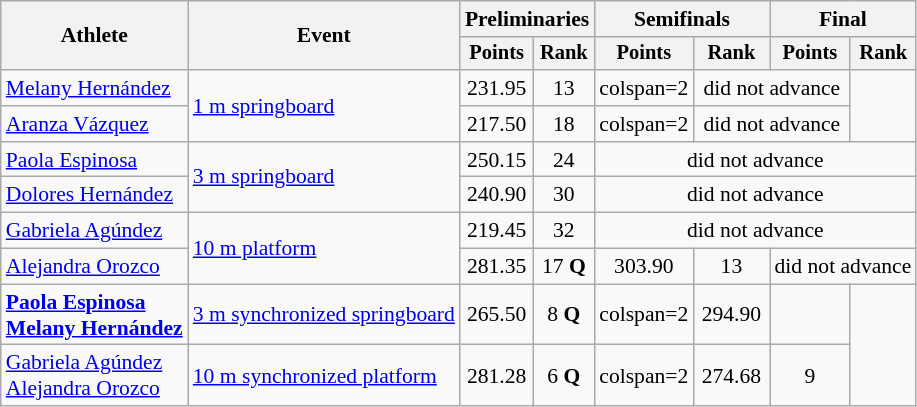<table class="wikitable" style="text-align:center; font-size:90%">
<tr>
<th rowspan=2>Athlete</th>
<th rowspan=2>Event</th>
<th colspan=2>Preliminaries</th>
<th colspan=2>Semifinals</th>
<th colspan=2>Final</th>
</tr>
<tr style="font-size:95%">
<th>Points</th>
<th>Rank</th>
<th>Points</th>
<th>Rank</th>
<th>Points</th>
<th>Rank</th>
</tr>
<tr>
<td align=left><a href='#'>Melany Hernández</a></td>
<td align=left rowspan=2><a href='#'>1 m springboard</a></td>
<td>231.95</td>
<td>13</td>
<td>colspan=2 </td>
<td colspan=2>did not advance</td>
</tr>
<tr>
<td align=left><a href='#'>Aranza Vázquez</a></td>
<td>217.50</td>
<td>18</td>
<td>colspan=2 </td>
<td colspan=2>did not advance</td>
</tr>
<tr>
<td align=left><a href='#'>Paola Espinosa</a></td>
<td align=left rowspan=2><a href='#'>3 m springboard</a></td>
<td>250.15</td>
<td>24</td>
<td colspan=4>did not advance</td>
</tr>
<tr>
<td align=left><a href='#'>Dolores Hernández</a></td>
<td>240.90</td>
<td>30</td>
<td colspan=4>did not advance</td>
</tr>
<tr>
<td align=left><a href='#'>Gabriela Agúndez</a></td>
<td align=left rowspan=2><a href='#'>10 m platform</a></td>
<td>219.45</td>
<td>32</td>
<td colspan=4>did not advance</td>
</tr>
<tr>
<td align=left><a href='#'>Alejandra Orozco</a></td>
<td>281.35</td>
<td>17 <strong>Q</strong></td>
<td>303.90</td>
<td>13</td>
<td colspan=2>did not advance</td>
</tr>
<tr>
<td align=left><strong><a href='#'>Paola Espinosa</a><br><a href='#'>Melany Hernández</a></strong></td>
<td align=left><a href='#'>3 m synchronized springboard</a></td>
<td>265.50</td>
<td>8 <strong>Q</strong></td>
<td>colspan=2 </td>
<td>294.90</td>
<td></td>
</tr>
<tr>
<td align=left><a href='#'>Gabriela Agúndez</a><br><a href='#'>Alejandra Orozco</a></td>
<td align=left><a href='#'>10 m synchronized platform</a></td>
<td>281.28</td>
<td>6 <strong>Q</strong></td>
<td>colspan=2 </td>
<td>274.68</td>
<td>9</td>
</tr>
</table>
